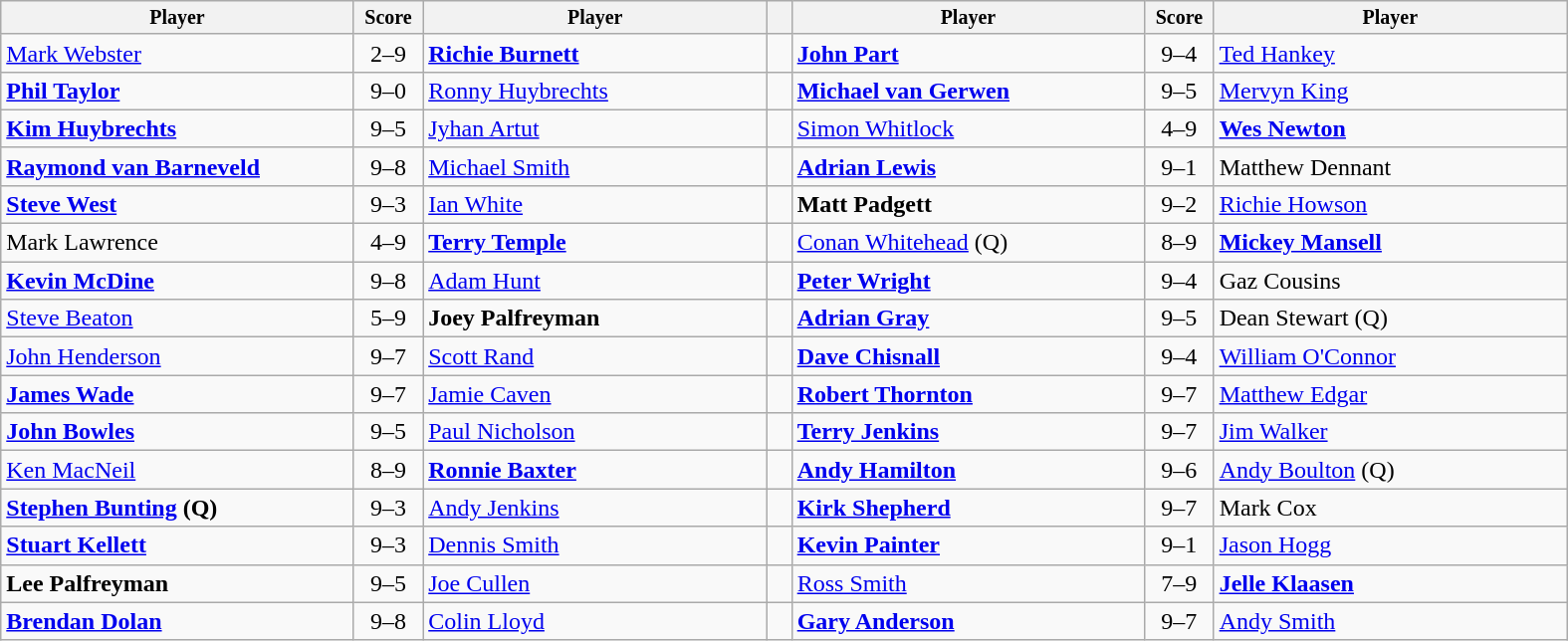<table class="wikitable">
<tr style="font-size:10pt;font-weight:bold">
<th width=230>Player</th>
<th width=40>Score</th>
<th width=22%>Player</th>
<th width=10></th>
<th width=230>Player</th>
<th width=40>Score</th>
<th width=230>Player</th>
</tr>
<tr>
<td> <a href='#'>Mark Webster</a></td>
<td align=center>2–9</td>
<td><strong> <a href='#'>Richie Burnett</a></strong></td>
<td></td>
<td><strong> <a href='#'>John Part</a></strong></td>
<td align=center>9–4</td>
<td> <a href='#'>Ted Hankey</a></td>
</tr>
<tr>
<td><strong> <a href='#'>Phil Taylor</a></strong></td>
<td align=center>9–0</td>
<td> <a href='#'>Ronny Huybrechts</a></td>
<td></td>
<td><strong> <a href='#'>Michael van Gerwen</a></strong></td>
<td align=center>9–5</td>
<td> <a href='#'>Mervyn King</a></td>
</tr>
<tr>
<td><strong> <a href='#'>Kim Huybrechts</a></strong></td>
<td align=center>9–5</td>
<td> <a href='#'>Jyhan Artut</a></td>
<td></td>
<td> <a href='#'>Simon Whitlock</a></td>
<td align=center>4–9</td>
<td><strong> <a href='#'>Wes Newton</a></strong></td>
</tr>
<tr>
<td><strong> <a href='#'>Raymond van Barneveld</a></strong></td>
<td align=center>9–8</td>
<td> <a href='#'>Michael Smith</a></td>
<td></td>
<td><strong> <a href='#'>Adrian Lewis</a></strong></td>
<td align=center>9–1</td>
<td> Matthew Dennant</td>
</tr>
<tr>
<td><strong> <a href='#'>Steve West</a></strong></td>
<td align=center>9–3</td>
<td> <a href='#'>Ian White</a></td>
<td></td>
<td><strong> Matt Padgett</strong></td>
<td align=center>9–2</td>
<td> <a href='#'>Richie Howson</a></td>
</tr>
<tr>
<td> Mark Lawrence</td>
<td align=center>4–9</td>
<td><strong> <a href='#'>Terry Temple</a></strong></td>
<td></td>
<td> <a href='#'>Conan Whitehead</a> (Q)</td>
<td align=center>8–9</td>
<td><strong> <a href='#'>Mickey Mansell</a></strong></td>
</tr>
<tr>
<td><strong> <a href='#'>Kevin McDine</a></strong></td>
<td align=center>9–8</td>
<td> <a href='#'>Adam Hunt</a></td>
<td></td>
<td><strong> <a href='#'>Peter Wright</a></strong></td>
<td align=center>9–4</td>
<td> Gaz Cousins</td>
</tr>
<tr>
<td> <a href='#'>Steve Beaton</a></td>
<td align=center>5–9</td>
<td><strong> Joey Palfreyman</strong></td>
<td></td>
<td><strong> <a href='#'>Adrian Gray</a></strong></td>
<td align=center>9–5</td>
<td> Dean Stewart (Q)</td>
</tr>
<tr>
<td> <a href='#'>John Henderson</a></td>
<td align=center>9–7</td>
<td> <a href='#'>Scott Rand</a></td>
<td></td>
<td><strong> <a href='#'>Dave Chisnall</a></strong></td>
<td align=center>9–4</td>
<td> <a href='#'>William O'Connor</a></td>
</tr>
<tr>
<td><strong> <a href='#'>James Wade</a></strong></td>
<td align=center>9–7</td>
<td> <a href='#'>Jamie Caven</a></td>
<td></td>
<td><strong> <a href='#'>Robert Thornton</a></strong></td>
<td align=center>9–7</td>
<td> <a href='#'>Matthew Edgar</a></td>
</tr>
<tr>
<td><strong> <a href='#'>John Bowles</a></strong></td>
<td align=center>9–5</td>
<td> <a href='#'>Paul Nicholson</a></td>
<td></td>
<td><strong> <a href='#'>Terry Jenkins</a></strong></td>
<td align=center>9–7</td>
<td> <a href='#'>Jim Walker</a></td>
</tr>
<tr>
<td> <a href='#'>Ken MacNeil</a></td>
<td align=center>8–9</td>
<td><strong> <a href='#'>Ronnie Baxter</a></strong></td>
<td></td>
<td><strong> <a href='#'>Andy Hamilton</a></strong></td>
<td align=center>9–6</td>
<td> <a href='#'>Andy Boulton</a> (Q)</td>
</tr>
<tr>
<td><strong> <a href='#'>Stephen Bunting</a> (Q)</strong></td>
<td align=center>9–3</td>
<td> <a href='#'>Andy Jenkins</a></td>
<td></td>
<td><strong> <a href='#'>Kirk Shepherd</a></strong></td>
<td align=center>9–7</td>
<td> Mark Cox</td>
</tr>
<tr>
<td><strong> <a href='#'>Stuart Kellett</a></strong></td>
<td align=center>9–3</td>
<td> <a href='#'>Dennis Smith</a></td>
<td></td>
<td><strong> <a href='#'>Kevin Painter</a></strong></td>
<td align=center>9–1</td>
<td> <a href='#'>Jason Hogg</a></td>
</tr>
<tr>
<td><strong> Lee Palfreyman</strong></td>
<td align=center>9–5</td>
<td> <a href='#'>Joe Cullen</a></td>
<td></td>
<td> <a href='#'>Ross Smith</a></td>
<td align=center>7–9</td>
<td><strong> <a href='#'>Jelle Klaasen</a></strong></td>
</tr>
<tr>
<td><strong> <a href='#'>Brendan Dolan</a></strong></td>
<td align=center>9–8</td>
<td> <a href='#'>Colin Lloyd</a></td>
<td></td>
<td><strong> <a href='#'>Gary Anderson</a></strong></td>
<td align=center>9–7</td>
<td> <a href='#'>Andy Smith</a></td>
</tr>
</table>
